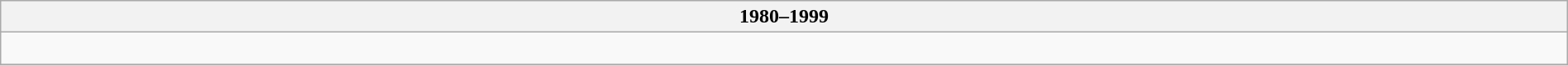<table class="wikitable collapsible collapsed" style="width:100%;">
<tr>
<th>1980–1999</th>
</tr>
<tr>
<td><br>

</td>
</tr>
</table>
